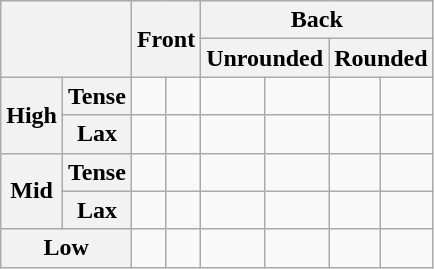<table class="wikitable" style="text-align:center;">
<tr style="text-align:center;">
<th rowspan="2" colspan="2"></th>
<th rowspan="2" colspan="2">Front</th>
<th colspan="4">Back</th>
</tr>
<tr>
<th colspan="2">Unrounded</th>
<th colspan="2">Rounded</th>
</tr>
<tr>
<th rowspan="2">High</th>
<th>Tense</th>
<td></td>
<td></td>
<td></td>
<td></td>
<td></td>
<td></td>
</tr>
<tr>
<th>Lax</th>
<td></td>
<td></td>
<td></td>
<td></td>
<td></td>
<td></td>
</tr>
<tr>
<th rowspan="2">Mid</th>
<th>Tense</th>
<td></td>
<td></td>
<td></td>
<td></td>
<td></td>
<td></td>
</tr>
<tr>
<th>Lax</th>
<td></td>
<td></td>
<td></td>
<td></td>
<td></td>
<td></td>
</tr>
<tr>
<th colspan="2">Low</th>
<td></td>
<td></td>
<td></td>
<td></td>
<td></td>
<td></td>
</tr>
</table>
